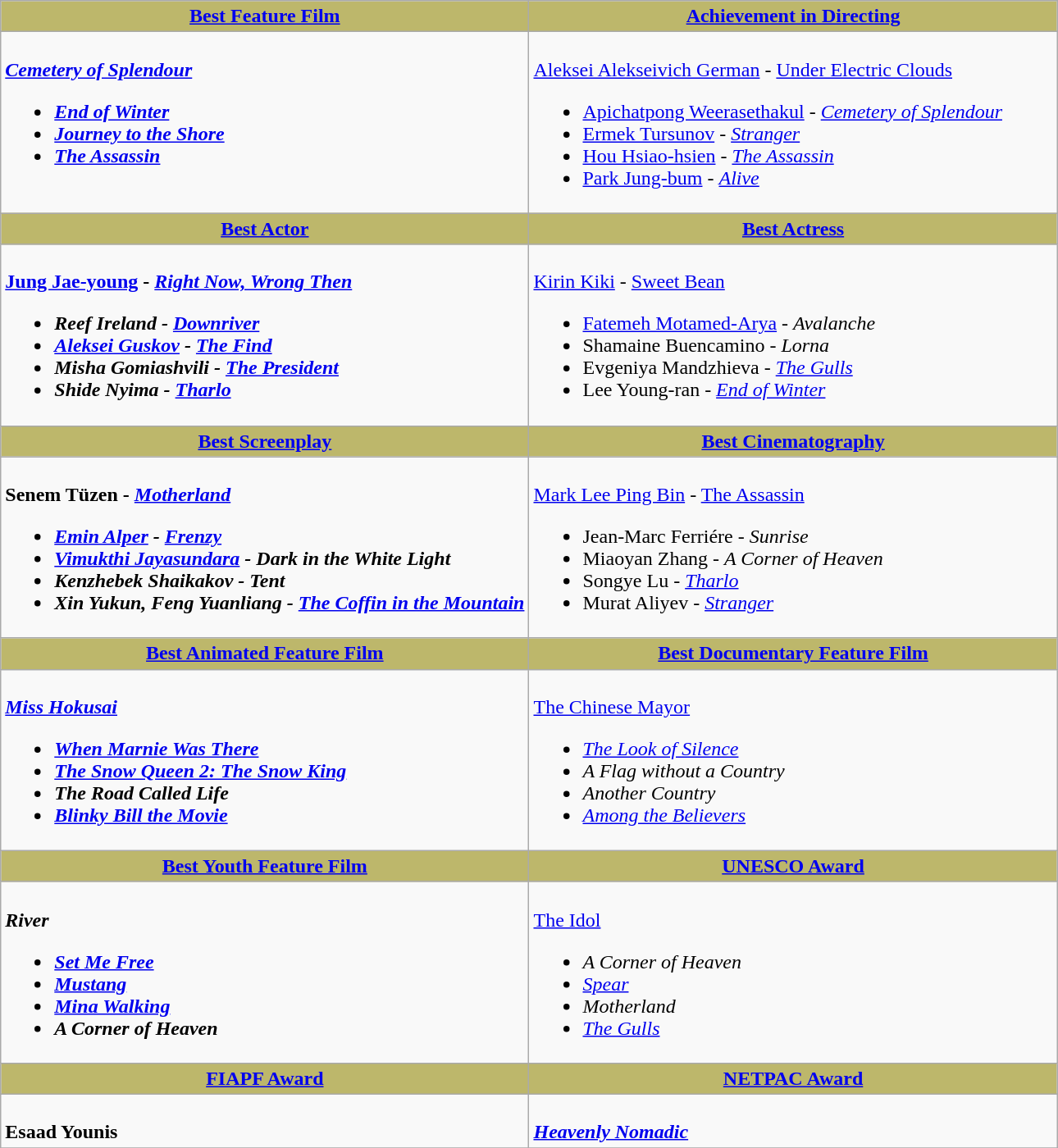<table class=wikitable>
<tr>
<th style="background:#BDB76B; width: 50%"><a href='#'>Best Feature Film</a></th>
<th style="background:#BDB76B; width: 50%"><a href='#'>Achievement in Directing</a></th>
</tr>
<tr>
<td valign="top"><br><strong> <em><a href='#'>Cemetery of Splendour</a><strong><em><ul><li> </em><a href='#'>End of Winter</a><em></li><li> </em><a href='#'>Journey to the Shore</a><em></li><li> </em><a href='#'>The Assassin</a><em></li></ul></td>
<td valign="top"><br></strong> <a href='#'>Aleksei Alekseivich German</a> - </em><a href='#'>Under Electric Clouds</a></em></strong><ul><li> <a href='#'>Apichatpong Weerasethakul</a> - <em><a href='#'>Cemetery of Splendour</a></em></li><li> <a href='#'>Ermek Tursunov</a> - <em><a href='#'>Stranger</a></em></li><li> <a href='#'>Hou Hsiao-hsien</a> - <em><a href='#'>The Assassin</a></em></li><li> <a href='#'>Park Jung-bum</a> - <em><a href='#'>Alive</a></em></li></ul></td>
</tr>
<tr>
<th style="background:#BDB76B; width: 50%"><a href='#'>Best Actor</a></th>
<th style="background:#BDB76B; width: 50%"><a href='#'>Best Actress</a></th>
</tr>
<tr>
<td valign="top"><br><strong> <a href='#'>Jung Jae-young</a> - <em><a href='#'>Right Now, Wrong Then</a><strong><em><ul><li> Reef Ireland - </em><a href='#'>Downriver</a><em></li><li> <a href='#'>Aleksei Guskov</a> - </em><a href='#'>The Find</a><em></li><li> Misha Gomiashvili - </em><a href='#'>The President</a><em></li><li> Shide Nyima - </em><a href='#'>Tharlo</a><em></li></ul></td>
<td valign="top"><br></strong> <a href='#'>Kirin Kiki</a> - </em><a href='#'>Sweet Bean</a></em></strong><ul><li> <a href='#'>Fatemeh Motamed-Arya</a> - <em>Avalanche</em></li><li> Shamaine Buencamino - <em>Lorna</em></li><li> Evgeniya Mandzhieva - <em><a href='#'>The Gulls</a></em></li><li> Lee Young-ran - <em><a href='#'>End of Winter</a></em></li></ul></td>
</tr>
<tr>
<th style="background:#BDB76B; width: 50%"><a href='#'>Best Screenplay</a></th>
<th style="background:#BDB76B; width: 50%"><a href='#'>Best Cinematography</a></th>
</tr>
<tr>
<td valign="top"><br><strong> Senem Tüzen - <em><a href='#'>Motherland</a><strong><em><ul><li> <a href='#'>Emin Alper</a> - </em><a href='#'>Frenzy</a><em></li><li> <a href='#'>Vimukthi Jayasundara</a> - </em>Dark in the White Light<em></li><li> Kenzhebek Shaikakov - </em>Tent<em></li><li> Xin Yukun, Feng Yuanliang - </em><a href='#'>The Coffin in the Mountain</a><em></li></ul></td>
<td valign="top"><br></strong> <a href='#'>Mark Lee Ping Bin</a> - </em><a href='#'>The Assassin</a></em></strong><ul><li> Jean-Marc Ferriére - <em>Sunrise</em></li><li> Miaoyan Zhang - <em>A Corner of Heaven</em></li><li> Songye Lu - <em><a href='#'>Tharlo</a></em></li><li> Murat Aliyev - <em><a href='#'>Stranger</a></em></li></ul></td>
</tr>
<tr>
<th style="background:#BDB76B; width: 50%"><a href='#'>Best Animated Feature Film</a></th>
<th style="background:#BDB76B; width: 50%"><a href='#'>Best Documentary Feature Film</a></th>
</tr>
<tr>
<td valign="top"><br><strong> <em><a href='#'>Miss Hokusai</a><strong><em><ul><li> </em><a href='#'>When Marnie Was There</a><em></li><li> </em><a href='#'>The Snow Queen 2: The Snow King</a><em></li><li> </em>The Road Called Life<em></li><li> </em><a href='#'>Blinky Bill the Movie</a><em></li></ul></td>
<td valign="top"><br></strong> </em><a href='#'>The Chinese Mayor</a></em></strong><ul><li> <em><a href='#'>The Look of Silence</a></em></li><li> <em>A Flag without a Country</em></li><li> <em>Another Country</em></li><li> <em><a href='#'>Among the Believers</a></em></li></ul></td>
</tr>
<tr>
<th style="background:#BDB76B; width: 50%"><a href='#'>Best Youth Feature Film</a></th>
<th style="background:#BDB76B; width: 50%"><a href='#'>UNESCO Award</a></th>
</tr>
<tr>
<td valign="top"><br><strong> <em>River<strong><em><ul><li> </em><a href='#'>Set Me Free</a><em></li><li> </em><a href='#'>Mustang</a><em></li><li> </em><a href='#'>Mina Walking</a><em></li><li> </em>A Corner of Heaven<em></li></ul></td>
<td valign="top"><br></strong> </em><a href='#'>The Idol</a></em></strong><ul><li> <em>A Corner of Heaven</em></li><li> <em><a href='#'>Spear</a></em></li><li> <em>Motherland</em></li><li> <em><a href='#'>The Gulls</a></em></li></ul></td>
</tr>
<tr>
<th style="background:#BDB76B; width: 50%"><a href='#'>FIAPF Award</a></th>
<th style="background:#BDB76B; width: 50%"><a href='#'>NETPAC Award</a></th>
</tr>
<tr>
<td valign="top"><br><strong> Esaad Younis</strong></td>
<td valign="top"><br><strong> <em><a href='#'>Heavenly Nomadic</a><strong><em></td>
</tr>
<tr>
</tr>
</table>
